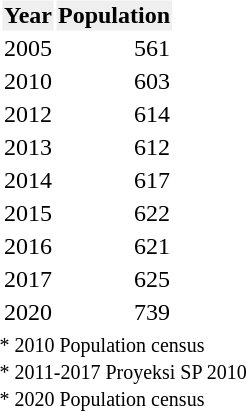<table class="toccolours" style="float:right; width:200px; margin-left: 1em; margin-bottom: 1ex;">
<tr>
<td valign="top"><br><table>
<tr>
<th style="background:#efefef;">Year</th>
<th style="background:#efefef;">Population</th>
</tr>
<tr>
<td>2005</td>
<td style="text-align:right;">561</td>
</tr>
<tr>
<td>2010</td>
<td style="text-align:right;">603</td>
</tr>
<tr>
<td>2012</td>
<td style="text-align:right;">614</td>
</tr>
<tr>
<td>2013</td>
<td style="text-align:right;">612</td>
</tr>
<tr>
<td>2014</td>
<td style="text-align:right;">617</td>
</tr>
<tr>
<td>2015</td>
<td style="text-align:right;">622</td>
</tr>
<tr>
<td>2016</td>
<td style="text-align:right;">621</td>
</tr>
<tr>
<td>2017</td>
<td style="text-align:right;">625</td>
</tr>
<tr>
<td>2020</td>
<td style="text-align:right;">739</td>
</tr>
</table>
<small>* 2010 Population census</small><br><small>* 2011-2017 Proyeksi SP 2010</small><br><small>* 2020 Population census</small></td>
</tr>
</table>
